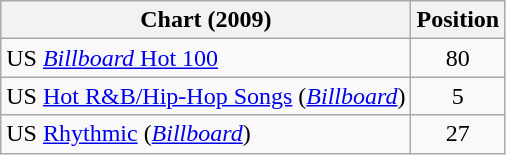<table class="wikitable">
<tr>
<th>Chart (2009)</th>
<th>Position</th>
</tr>
<tr>
<td>US <a href='#'><em>Billboard</em> Hot 100</a></td>
<td style="text-align:center;">80</td>
</tr>
<tr>
<td>US <a href='#'>Hot R&B/Hip-Hop Songs</a> (<em><a href='#'>Billboard</a></em>)</td>
<td style="text-align:center;">5</td>
</tr>
<tr>
<td>US <a href='#'>Rhythmic</a> (<em><a href='#'>Billboard</a></em>)</td>
<td style="text-align:center;">27</td>
</tr>
</table>
